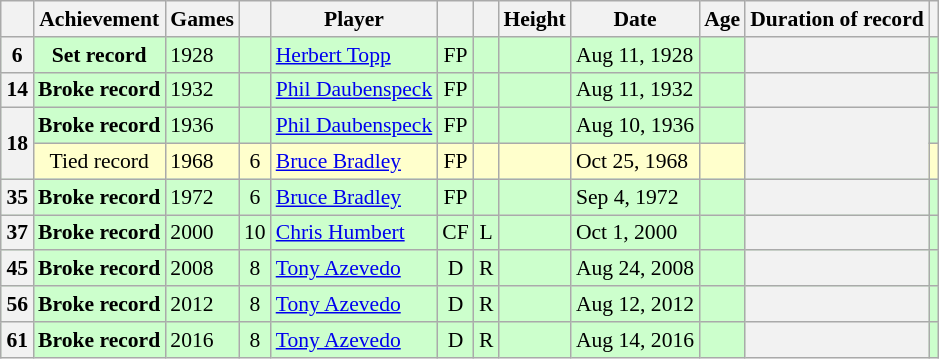<table class="wikitable" style="text-align: left; font-size: 90%; margin-left: 1em;">
<tr>
<th></th>
<th>Achievement</th>
<th>Games</th>
<th></th>
<th>Player</th>
<th></th>
<th></th>
<th>Height</th>
<th>Date</th>
<th>Age</th>
<th>Duration of record</th>
<th></th>
</tr>
<tr style="background: #cfc;">
<td style="background: #f2f2f2; text-align: center;"><strong>6</strong></td>
<td style="text-align: center;"><strong>Set record</strong></td>
<td>1928</td>
<td style="text-align: center;"></td>
<td><a href='#'>Herbert Topp</a></td>
<td style="text-align: center;">FP</td>
<td style="text-align: center;"></td>
<td></td>
<td>Aug 11, 1928</td>
<td style="text-align: center;"></td>
<td style="background: #f2f2f2;"></td>
<td></td>
</tr>
<tr style="background: #cfc;">
<td style="background: #f2f2f2; text-align: center;"><strong>14</strong></td>
<td style="text-align: center;"><strong>Broke record</strong></td>
<td>1932 </td>
<td style="text-align: center;"></td>
<td><a href='#'>Phil Daubenspeck</a></td>
<td style="text-align: center;">FP</td>
<td style="text-align: center;"></td>
<td></td>
<td>Aug 11, 1932</td>
<td style="text-align: center;"></td>
<td style="background: #f2f2f2;"></td>
<td></td>
</tr>
<tr style="background: #cfc;">
<td rowspan="2" style="background: #f2f2f2; text-align: center;"><strong>18</strong></td>
<td style="text-align: center;"><strong>Broke record</strong></td>
<td>1936</td>
<td style="text-align: center;"></td>
<td><a href='#'>Phil Daubenspeck</a></td>
<td style="text-align: center;">FP</td>
<td style="text-align: center;"></td>
<td></td>
<td>Aug 10, 1936</td>
<td style="text-align: center;"></td>
<td rowspan="2" style="background: #f2f2f2;"></td>
<td></td>
</tr>
<tr style="background: #ffc;">
<td style="text-align: center;">Tied record</td>
<td>1968</td>
<td style="text-align: center;">6</td>
<td><a href='#'>Bruce Bradley</a></td>
<td style="text-align: center;">FP</td>
<td style="text-align: center;"></td>
<td></td>
<td>Oct 25, 1968</td>
<td style="text-align: center;"></td>
<td></td>
</tr>
<tr style="background: #cfc;">
<td style="background: #f2f2f2; text-align: center;"><strong>35</strong></td>
<td style="text-align: center;"><strong>Broke record</strong></td>
<td>1972 </td>
<td style="text-align: center;">6</td>
<td><a href='#'>Bruce Bradley</a></td>
<td style="text-align: center;">FP</td>
<td style="text-align: center;"></td>
<td></td>
<td>Sep 4, 1972</td>
<td style="text-align: center;"></td>
<td style="background: #f2f2f2;"></td>
<td></td>
</tr>
<tr style="background: #cfc;">
<td style="background: #f2f2f2; text-align: center;"><strong>37</strong></td>
<td style="text-align: center;"><strong>Broke record</strong></td>
<td>2000</td>
<td style="text-align: center;">10</td>
<td><a href='#'>Chris Humbert</a></td>
<td style="text-align: center;">CF</td>
<td style="text-align: center;">L</td>
<td></td>
<td>Oct 1, 2000</td>
<td style="text-align: center;"></td>
<td style="background: #f2f2f2;"></td>
<td></td>
</tr>
<tr style="background: #cfc;">
<td style="background: #f2f2f2; text-align: center;"><strong>45</strong></td>
<td style="text-align: center;"><strong>Broke record</strong></td>
<td>2008 </td>
<td style="text-align: center;">8</td>
<td><a href='#'>Tony Azevedo</a></td>
<td style="text-align: center;">D</td>
<td style="text-align: center;">R</td>
<td></td>
<td>Aug 24, 2008</td>
<td style="text-align: center;"></td>
<td style="background: #f2f2f2;"></td>
<td></td>
</tr>
<tr style="background: #cfc;">
<td style="background: #f2f2f2; text-align: center;"><strong>56</strong></td>
<td style="text-align: center;"><strong>Broke record</strong></td>
<td>2012</td>
<td style="text-align: center;">8</td>
<td><a href='#'>Tony Azevedo</a></td>
<td style="text-align: center;">D</td>
<td style="text-align: center;">R</td>
<td></td>
<td>Aug 12, 2012</td>
<td style="text-align: center;"></td>
<td style="background: #f2f2f2;"></td>
<td></td>
</tr>
<tr style="background: #cfc;">
<td style="background: #f2f2f2; text-align: center;"><strong>61</strong></td>
<td style="text-align: center;"><strong>Broke record</strong></td>
<td>2016</td>
<td style="text-align: center;">8</td>
<td><a href='#'>Tony Azevedo</a></td>
<td style="text-align: center;">D</td>
<td style="text-align: center;">R</td>
<td></td>
<td>Aug 14, 2016</td>
<td style="text-align: center;"></td>
<td style="background: #f2f2f2;"></td>
<td></td>
</tr>
</table>
